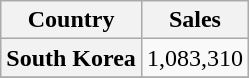<table class="wikitable plainrowheaders">
<tr>
<th>Country</th>
<th>Sales</th>
</tr>
<tr>
<th scope="row">South Korea </th>
<td>1,083,310</td>
</tr>
<tr>
</tr>
</table>
